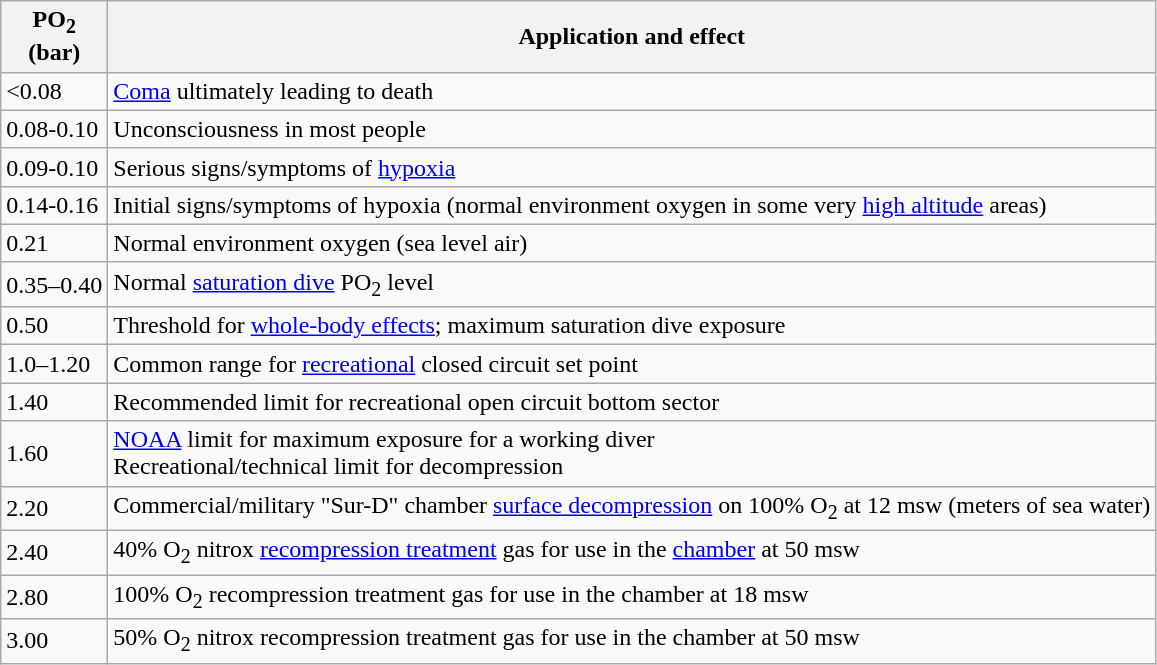<table border="1" class="wikitable">
<tr>
<th>PO<sub>2</sub><br>(bar)</th>
<th>Application and effect</th>
</tr>
<tr>
<td><0.08</td>
<td><a href='#'>Coma</a> ultimately leading to death</td>
</tr>
<tr>
<td>0.08-0.10</td>
<td>Unconsciousness in most people</td>
</tr>
<tr>
<td>0.09-0.10</td>
<td>Serious signs/symptoms of <a href='#'>hypoxia</a></td>
</tr>
<tr>
<td>0.14-0.16</td>
<td>Initial signs/symptoms of hypoxia (normal environment oxygen in some very <a href='#'>high altitude</a> areas)</td>
</tr>
<tr>
<td>0.21</td>
<td>Normal environment oxygen (sea level air)</td>
</tr>
<tr>
<td>0.35–0.40</td>
<td>Normal <a href='#'>saturation dive</a> PO<sub>2</sub> level</td>
</tr>
<tr>
<td>0.50</td>
<td>Threshold for <a href='#'>whole-body effects</a>; maximum saturation dive exposure</td>
</tr>
<tr>
<td>1.0–1.20</td>
<td>Common range for <a href='#'>recreational</a> closed circuit set point</td>
</tr>
<tr>
<td>1.40</td>
<td>Recommended limit for recreational open circuit bottom sector</td>
</tr>
<tr>
<td>1.60</td>
<td><a href='#'>NOAA</a> limit for maximum exposure for a working diver<br>Recreational/technical limit for decompression</td>
</tr>
<tr>
<td>2.20</td>
<td>Commercial/military "Sur-D" chamber <a href='#'>surface decompression</a> on 100% O<sub>2</sub> at 12 msw (meters of sea water)</td>
</tr>
<tr>
<td>2.40</td>
<td>40% O<sub>2</sub> nitrox <a href='#'>recompression treatment</a> gas for use in the <a href='#'>chamber</a> at 50 msw</td>
</tr>
<tr>
<td>2.80</td>
<td>100% O<sub>2</sub> recompression treatment gas for use in the chamber at 18 msw</td>
</tr>
<tr>
<td>3.00</td>
<td>50% O<sub>2</sub> nitrox recompression treatment gas for use in the chamber at 50 msw</td>
</tr>
</table>
